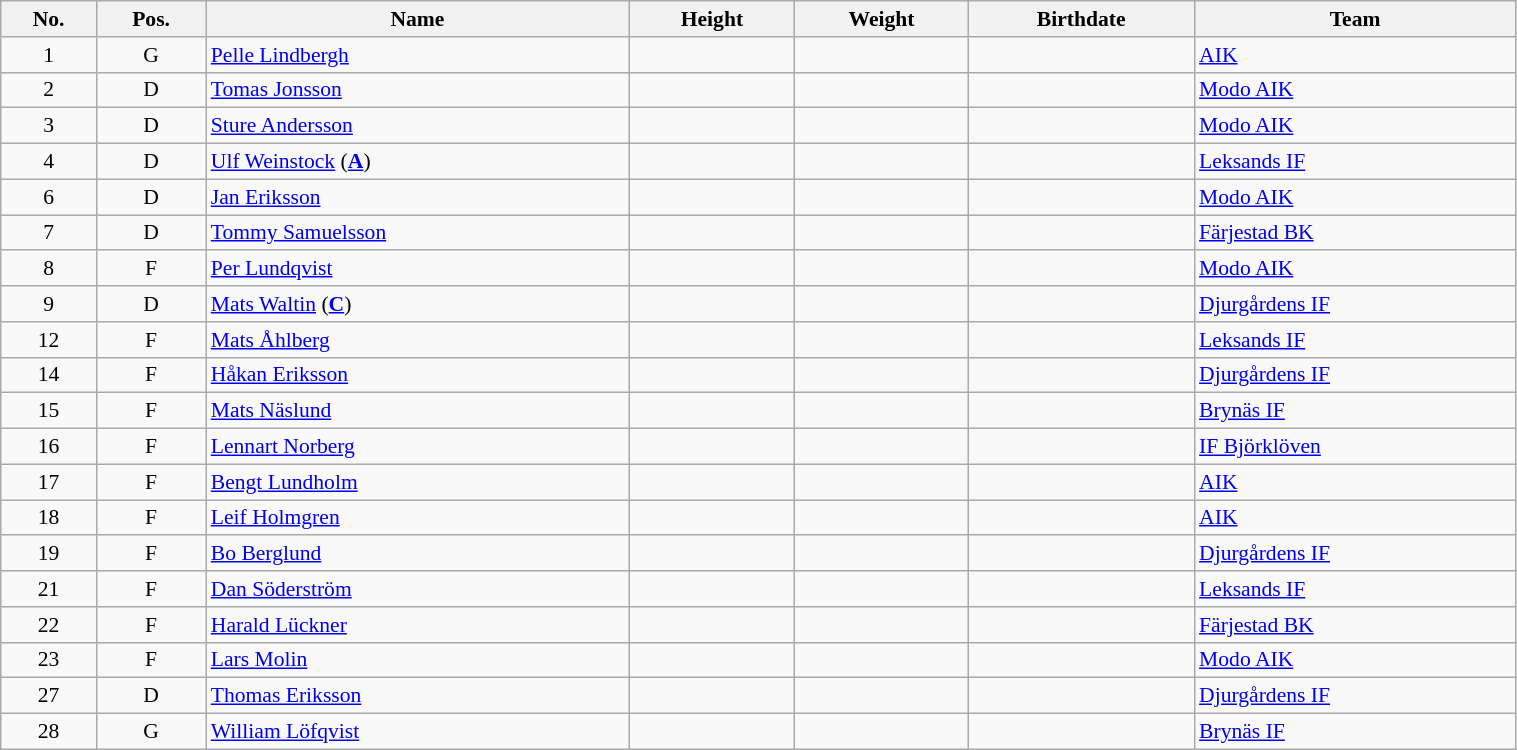<table class="wikitable sortable" width="80%" style="font-size: 90%; text-align: center;">
<tr>
<th>No.</th>
<th>Pos.</th>
<th>Name</th>
<th>Height</th>
<th>Weight</th>
<th>Birthdate</th>
<th>Team</th>
</tr>
<tr>
<td>1</td>
<td>G</td>
<td style="text-align:left;"><a href='#'>Pelle Lindbergh</a></td>
<td></td>
<td></td>
<td style="text-align:right;"></td>
<td style="text-align:left;"> <a href='#'>AIK</a></td>
</tr>
<tr>
<td>2</td>
<td>D</td>
<td style="text-align:left;"><a href='#'>Tomas Jonsson</a></td>
<td></td>
<td></td>
<td style="text-align:right;"></td>
<td style="text-align:left;"> <a href='#'>Modo AIK</a></td>
</tr>
<tr>
<td>3</td>
<td>D</td>
<td style="text-align:left;"><a href='#'>Sture Andersson</a></td>
<td></td>
<td></td>
<td style="text-align:right;"></td>
<td style="text-align:left;"> <a href='#'>Modo AIK</a></td>
</tr>
<tr>
<td>4</td>
<td>D</td>
<td style="text-align:left;"><a href='#'>Ulf Weinstock</a> (<strong><a href='#'>A</a></strong>)</td>
<td></td>
<td></td>
<td style="text-align:right;"></td>
<td style="text-align:left;"> <a href='#'>Leksands IF</a></td>
</tr>
<tr>
<td>6</td>
<td>D</td>
<td style="text-align:left;"><a href='#'>Jan Eriksson</a></td>
<td></td>
<td></td>
<td style="text-align:right;"></td>
<td style="text-align:left;"> <a href='#'>Modo AIK</a></td>
</tr>
<tr>
<td>7</td>
<td>D</td>
<td style="text-align:left;"><a href='#'>Tommy Samuelsson</a></td>
<td></td>
<td></td>
<td style="text-align:right;"></td>
<td style="text-align:left;"> <a href='#'>Färjestad BK</a></td>
</tr>
<tr>
<td>8</td>
<td>F</td>
<td style="text-align:left;"><a href='#'>Per Lundqvist</a></td>
<td></td>
<td></td>
<td style="text-align:right;"></td>
<td style="text-align:left;"> <a href='#'>Modo AIK</a></td>
</tr>
<tr>
<td>9</td>
<td>D</td>
<td style="text-align:left;"><a href='#'>Mats Waltin</a> (<strong><a href='#'>C</a></strong>)</td>
<td></td>
<td></td>
<td style="text-align:right;"></td>
<td style="text-align:left;"> <a href='#'>Djurgårdens IF</a></td>
</tr>
<tr>
<td>12</td>
<td>F</td>
<td style="text-align:left;"><a href='#'>Mats Åhlberg</a></td>
<td></td>
<td></td>
<td style="text-align:right;"></td>
<td style="text-align:left;"> <a href='#'>Leksands IF</a></td>
</tr>
<tr>
<td>14</td>
<td>F</td>
<td style="text-align:left;"><a href='#'>Håkan Eriksson</a></td>
<td></td>
<td></td>
<td style="text-align:right;"></td>
<td style="text-align:left;"> <a href='#'>Djurgårdens IF</a></td>
</tr>
<tr>
<td>15</td>
<td>F</td>
<td style="text-align:left;"><a href='#'>Mats Näslund</a></td>
<td></td>
<td></td>
<td style="text-align:right;"></td>
<td style="text-align:left;"> <a href='#'>Brynäs IF</a></td>
</tr>
<tr>
<td>16</td>
<td>F</td>
<td style="text-align:left;"><a href='#'>Lennart Norberg</a></td>
<td></td>
<td></td>
<td style="text-align:right;"></td>
<td style="text-align:left;"> <a href='#'>IF Björklöven</a></td>
</tr>
<tr>
<td>17</td>
<td>F</td>
<td style="text-align:left;"><a href='#'>Bengt Lundholm</a></td>
<td></td>
<td></td>
<td style="text-align:right;"></td>
<td style="text-align:left;"> <a href='#'>AIK</a></td>
</tr>
<tr>
<td>18</td>
<td>F</td>
<td style="text-align:left;"><a href='#'>Leif Holmgren</a></td>
<td></td>
<td></td>
<td style="text-align:right;"></td>
<td style="text-align:left;"> <a href='#'>AIK</a></td>
</tr>
<tr>
<td>19</td>
<td>F</td>
<td style="text-align:left;"><a href='#'>Bo Berglund</a></td>
<td></td>
<td></td>
<td style="text-align:right;"></td>
<td style="text-align:left;"> <a href='#'>Djurgårdens IF</a></td>
</tr>
<tr>
<td>21</td>
<td>F</td>
<td style="text-align:left;"><a href='#'>Dan Söderström</a></td>
<td></td>
<td></td>
<td style="text-align:right;"></td>
<td style="text-align:left;"> <a href='#'>Leksands IF</a></td>
</tr>
<tr>
<td>22</td>
<td>F</td>
<td style="text-align:left;"><a href='#'>Harald Lückner</a></td>
<td></td>
<td></td>
<td style="text-align:right;"></td>
<td style="text-align:left;"> <a href='#'>Färjestad BK</a></td>
</tr>
<tr>
<td>23</td>
<td>F</td>
<td style="text-align:left;"><a href='#'>Lars Molin</a></td>
<td></td>
<td></td>
<td style="text-align:right;"></td>
<td style="text-align:left;"> <a href='#'>Modo AIK</a></td>
</tr>
<tr>
<td>27</td>
<td>D</td>
<td style="text-align:left;"><a href='#'>Thomas Eriksson</a></td>
<td></td>
<td></td>
<td style="text-align:right;"></td>
<td style="text-align:left;"> <a href='#'>Djurgårdens IF</a></td>
</tr>
<tr>
<td>28</td>
<td>G</td>
<td style="text-align:left;"><a href='#'>William Löfqvist</a></td>
<td></td>
<td></td>
<td style="text-align:right;"></td>
<td style="text-align:left;"> <a href='#'>Brynäs IF</a></td>
</tr>
</table>
